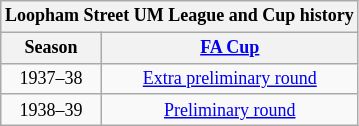<table class="wikitable collapsible" style="text-align:center;font-size:75%">
<tr>
<th colspan="2"><strong>Loopham Street UM League and Cup history</strong></th>
</tr>
<tr>
<th>Season</th>
<th><a href='#'>FA Cup</a></th>
</tr>
<tr>
<td>1937–38</td>
<td><a href='#'>Extra preliminary round</a></td>
</tr>
<tr>
<td>1938–39</td>
<td><a href='#'>Preliminary round</a></td>
</tr>
</table>
